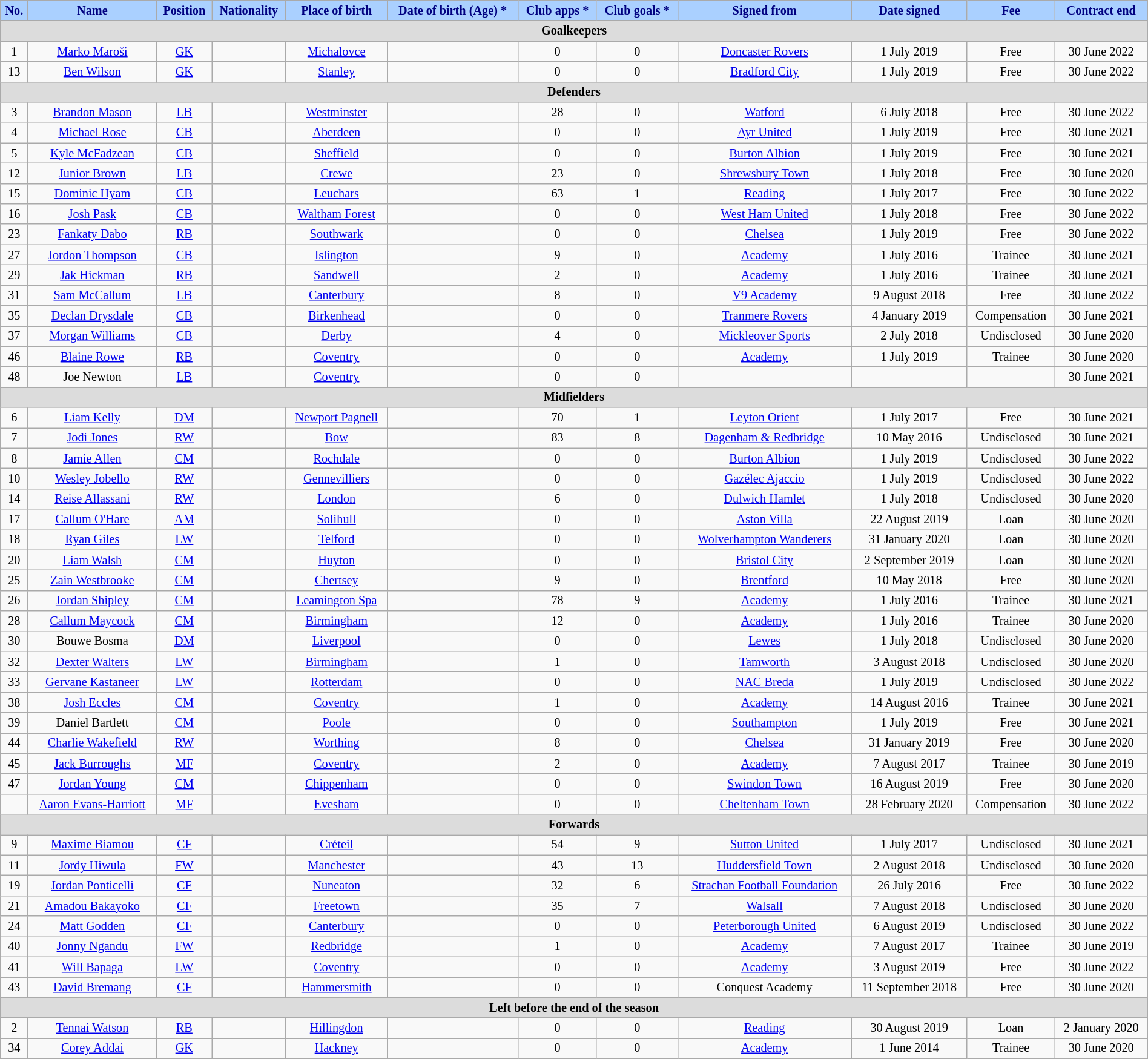<table class="wikitable" style="text-align:center; font-size:84.5%; width:100%;">
<tr>
<th style="background:#AAD0FF; color:#000080; text-align:center;">No.</th>
<th style="background:#AAD0FF; color:#000080; text-align:center;">Name</th>
<th style="background:#AAD0FF; color:#000080; text-align:center;">Position</th>
<th style="background:#AAD0FF; color:#000080; text-align:center;">Nationality</th>
<th style="background:#AAD0FF; color:#000080; text-align:center;">Place of birth</th>
<th style="background:#AAD0FF; color:#000080; text-align:center;">Date of birth (Age) *</th>
<th style="background:#AAD0FF; color:#000080; text-align:center;">Club apps *</th>
<th style="background:#AAD0FF; color:#000080; text-align:center;">Club goals *</th>
<th style="background:#AAD0FF; color:#000080; text-align:center;">Signed from</th>
<th style="background:#AAD0FF; color:#000080; text-align:center;">Date signed</th>
<th style="background:#AAD0FF; color:#000080; text-align:center;">Fee</th>
<th style="background:#AAD0FF; color:#000080; text-align:center;">Contract end</th>
</tr>
<tr>
<th colspan="14" style="background:#dcdcdc; tepxt-align:center;">Goalkeepers</th>
</tr>
<tr>
<td>1</td>
<td><a href='#'>Marko Maroši</a></td>
<td><a href='#'>GK</a></td>
<td></td>
<td><a href='#'>Michalovce</a></td>
<td></td>
<td>0</td>
<td>0</td>
<td><a href='#'>Doncaster Rovers</a></td>
<td>1 July 2019</td>
<td>Free</td>
<td>30 June 2022</td>
</tr>
<tr>
<td>13</td>
<td><a href='#'>Ben Wilson</a></td>
<td><a href='#'>GK</a></td>
<td></td>
<td><a href='#'>Stanley</a></td>
<td></td>
<td>0</td>
<td>0</td>
<td><a href='#'>Bradford City</a></td>
<td>1 July 2019</td>
<td>Free</td>
<td>30 June 2022</td>
</tr>
<tr>
<th colspan="14" style="background:#dcdcdc; text-align:center;">Defenders</th>
</tr>
<tr>
<td>3</td>
<td><a href='#'>Brandon Mason</a></td>
<td><a href='#'>LB</a></td>
<td></td>
<td><a href='#'>Westminster</a></td>
<td></td>
<td>28</td>
<td>0</td>
<td><a href='#'>Watford</a></td>
<td>6 July 2018</td>
<td>Free</td>
<td>30 June 2022</td>
</tr>
<tr>
<td>4</td>
<td><a href='#'>Michael Rose</a></td>
<td><a href='#'>CB</a></td>
<td></td>
<td><a href='#'>Aberdeen</a></td>
<td></td>
<td>0</td>
<td>0</td>
<td><a href='#'>Ayr United</a></td>
<td>1 July 2019</td>
<td>Free</td>
<td>30 June 2021</td>
</tr>
<tr>
<td>5</td>
<td><a href='#'>Kyle McFadzean</a></td>
<td><a href='#'>CB</a></td>
<td></td>
<td><a href='#'>Sheffield</a></td>
<td></td>
<td>0</td>
<td>0</td>
<td><a href='#'>Burton Albion</a></td>
<td>1 July 2019</td>
<td>Free</td>
<td>30 June 2021</td>
</tr>
<tr>
<td>12</td>
<td><a href='#'>Junior Brown</a></td>
<td><a href='#'>LB</a></td>
<td></td>
<td><a href='#'>Crewe</a></td>
<td></td>
<td>23</td>
<td>0</td>
<td><a href='#'>Shrewsbury Town</a></td>
<td>1 July 2018</td>
<td>Free</td>
<td>30 June 2020</td>
</tr>
<tr>
<td>15</td>
<td><a href='#'>Dominic Hyam</a></td>
<td><a href='#'>CB</a></td>
<td></td>
<td><a href='#'>Leuchars</a></td>
<td></td>
<td>63</td>
<td>1</td>
<td><a href='#'>Reading</a></td>
<td>1 July 2017</td>
<td>Free</td>
<td>30 June 2022</td>
</tr>
<tr>
<td>16</td>
<td><a href='#'>Josh Pask</a></td>
<td><a href='#'>CB</a></td>
<td></td>
<td><a href='#'>Waltham Forest</a></td>
<td></td>
<td>0</td>
<td>0</td>
<td><a href='#'>West Ham United</a></td>
<td>1 July 2018</td>
<td>Free</td>
<td>30 June 2022</td>
</tr>
<tr>
<td>23</td>
<td><a href='#'>Fankaty Dabo</a></td>
<td><a href='#'>RB</a></td>
<td></td>
<td><a href='#'>Southwark</a></td>
<td></td>
<td>0</td>
<td>0</td>
<td><a href='#'>Chelsea</a></td>
<td>1 July 2019</td>
<td>Free</td>
<td>30 June 2022</td>
</tr>
<tr>
<td>27</td>
<td><a href='#'>Jordon Thompson</a></td>
<td><a href='#'>CB</a></td>
<td></td>
<td><a href='#'>Islington</a></td>
<td></td>
<td>9</td>
<td>0</td>
<td><a href='#'>Academy</a></td>
<td>1 July 2016</td>
<td>Trainee</td>
<td>30 June 2021</td>
</tr>
<tr>
<td>29</td>
<td><a href='#'>Jak Hickman</a></td>
<td><a href='#'>RB</a></td>
<td></td>
<td><a href='#'>Sandwell</a></td>
<td></td>
<td>2</td>
<td>0</td>
<td><a href='#'>Academy</a></td>
<td>1 July 2016</td>
<td>Trainee</td>
<td>30 June 2021</td>
</tr>
<tr>
<td>31</td>
<td><a href='#'>Sam McCallum</a></td>
<td><a href='#'>LB</a></td>
<td></td>
<td><a href='#'>Canterbury</a></td>
<td></td>
<td>8</td>
<td>0</td>
<td><a href='#'>V9 Academy</a></td>
<td>9 August 2018</td>
<td>Free</td>
<td>30 June 2022</td>
</tr>
<tr>
<td>35</td>
<td><a href='#'>Declan Drysdale</a></td>
<td><a href='#'>CB</a></td>
<td></td>
<td><a href='#'>Birkenhead</a></td>
<td></td>
<td>0</td>
<td>0</td>
<td><a href='#'>Tranmere Rovers</a></td>
<td>4 January 2019</td>
<td>Compensation</td>
<td>30 June 2021</td>
</tr>
<tr>
<td>37</td>
<td><a href='#'>Morgan Williams</a></td>
<td><a href='#'>CB</a></td>
<td></td>
<td><a href='#'>Derby</a></td>
<td></td>
<td>4</td>
<td>0</td>
<td><a href='#'>Mickleover Sports</a></td>
<td>2 July 2018</td>
<td>Undisclosed</td>
<td>30 June 2020</td>
</tr>
<tr>
<td>46</td>
<td><a href='#'>Blaine Rowe</a></td>
<td><a href='#'>RB</a></td>
<td></td>
<td><a href='#'>Coventry</a></td>
<td></td>
<td>0</td>
<td>0</td>
<td><a href='#'>Academy</a></td>
<td>1 July 2019</td>
<td>Trainee</td>
<td>30 June 2020</td>
</tr>
<tr>
<td>48</td>
<td>Joe Newton</td>
<td><a href='#'>LB</a></td>
<td></td>
<td><a href='#'>Coventry</a></td>
<td></td>
<td>0</td>
<td>0</td>
<td></td>
<td></td>
<td></td>
<td>30 June 2021</td>
</tr>
<tr>
<th colspan="14" style="background:#dcdcdc; text-align:center;">Midfielders</th>
</tr>
<tr>
<td>6</td>
<td><a href='#'>Liam Kelly</a></td>
<td><a href='#'>DM</a></td>
<td></td>
<td><a href='#'>Newport Pagnell</a></td>
<td></td>
<td>70</td>
<td>1</td>
<td><a href='#'>Leyton Orient</a></td>
<td>1 July 2017</td>
<td>Free</td>
<td>30 June 2021</td>
</tr>
<tr>
<td>7</td>
<td><a href='#'>Jodi Jones</a></td>
<td><a href='#'>RW</a></td>
<td></td>
<td><a href='#'>Bow</a></td>
<td></td>
<td>83</td>
<td>8</td>
<td><a href='#'>Dagenham & Redbridge</a></td>
<td>10 May 2016</td>
<td>Undisclosed</td>
<td>30 June 2021</td>
</tr>
<tr>
<td>8</td>
<td><a href='#'>Jamie Allen</a></td>
<td><a href='#'>CM</a></td>
<td></td>
<td><a href='#'>Rochdale</a></td>
<td></td>
<td>0</td>
<td>0</td>
<td><a href='#'>Burton Albion</a></td>
<td>1 July 2019</td>
<td>Undisclosed</td>
<td>30 June 2022</td>
</tr>
<tr>
<td>10</td>
<td><a href='#'>Wesley Jobello</a></td>
<td><a href='#'>RW</a></td>
<td></td>
<td><a href='#'>Gennevilliers</a></td>
<td></td>
<td>0</td>
<td>0</td>
<td><a href='#'>Gazélec Ajaccio</a></td>
<td>1 July 2019</td>
<td>Undisclosed</td>
<td>30 June 2022</td>
</tr>
<tr>
<td>14</td>
<td><a href='#'>Reise Allassani</a></td>
<td><a href='#'>RW</a></td>
<td></td>
<td><a href='#'>London</a></td>
<td></td>
<td>6</td>
<td>0</td>
<td><a href='#'>Dulwich Hamlet</a></td>
<td>1 July 2018</td>
<td>Undisclosed</td>
<td>30 June 2020</td>
</tr>
<tr>
<td>17</td>
<td><a href='#'>Callum O'Hare</a></td>
<td><a href='#'>AM</a></td>
<td></td>
<td><a href='#'>Solihull</a></td>
<td></td>
<td>0</td>
<td>0</td>
<td><a href='#'>Aston Villa</a></td>
<td>22 August 2019</td>
<td>Loan</td>
<td>30 June 2020</td>
</tr>
<tr>
<td>18</td>
<td><a href='#'>Ryan Giles</a></td>
<td><a href='#'>LW</a></td>
<td></td>
<td><a href='#'>Telford</a></td>
<td></td>
<td>0</td>
<td>0</td>
<td><a href='#'>Wolverhampton Wanderers</a></td>
<td>31 January 2020</td>
<td>Loan</td>
<td>30 June 2020</td>
</tr>
<tr>
<td>20</td>
<td><a href='#'>Liam Walsh</a></td>
<td><a href='#'>CM</a></td>
<td></td>
<td><a href='#'>Huyton</a></td>
<td></td>
<td>0</td>
<td>0</td>
<td><a href='#'>Bristol City</a></td>
<td>2 September 2019</td>
<td>Loan</td>
<td>30 June 2020</td>
</tr>
<tr>
<td>25</td>
<td><a href='#'>Zain Westbrooke</a></td>
<td><a href='#'>CM</a></td>
<td></td>
<td><a href='#'>Chertsey</a></td>
<td></td>
<td>9</td>
<td>0</td>
<td><a href='#'>Brentford</a></td>
<td>10 May 2018</td>
<td>Free</td>
<td>30 June 2020</td>
</tr>
<tr>
<td>26</td>
<td><a href='#'>Jordan Shipley</a></td>
<td><a href='#'>CM</a></td>
<td></td>
<td><a href='#'>Leamington Spa</a></td>
<td></td>
<td>78</td>
<td>9</td>
<td><a href='#'>Academy</a></td>
<td>1 July 2016</td>
<td>Trainee</td>
<td>30 June 2021</td>
</tr>
<tr>
<td>28</td>
<td><a href='#'>Callum Maycock</a></td>
<td><a href='#'>CM</a></td>
<td></td>
<td><a href='#'>Birmingham</a></td>
<td></td>
<td>12</td>
<td>0</td>
<td><a href='#'>Academy</a></td>
<td>1 July 2016</td>
<td>Trainee</td>
<td>30 June 2020</td>
</tr>
<tr>
<td>30</td>
<td>Bouwe Bosma</td>
<td><a href='#'>DM</a></td>
<td></td>
<td><a href='#'>Liverpool</a></td>
<td></td>
<td>0</td>
<td>0</td>
<td><a href='#'>Lewes</a></td>
<td>1 July 2018</td>
<td>Undisclosed</td>
<td>30 June 2020</td>
</tr>
<tr>
<td>32</td>
<td><a href='#'>Dexter Walters</a></td>
<td><a href='#'>LW</a></td>
<td></td>
<td><a href='#'>Birmingham</a></td>
<td></td>
<td>1</td>
<td>0</td>
<td><a href='#'>Tamworth</a></td>
<td>3 August 2018</td>
<td>Undisclosed</td>
<td>30 June 2020</td>
</tr>
<tr>
<td>33</td>
<td><a href='#'>Gervane Kastaneer</a></td>
<td><a href='#'>LW</a></td>
<td></td>
<td><a href='#'>Rotterdam</a></td>
<td></td>
<td>0</td>
<td>0</td>
<td><a href='#'>NAC Breda</a></td>
<td>1 July 2019</td>
<td>Undisclosed</td>
<td>30 June 2022</td>
</tr>
<tr>
<td>38</td>
<td><a href='#'>Josh Eccles</a></td>
<td><a href='#'>CM</a></td>
<td></td>
<td><a href='#'>Coventry</a></td>
<td></td>
<td>1</td>
<td>0</td>
<td><a href='#'>Academy</a></td>
<td>14 August 2016</td>
<td>Trainee</td>
<td>30 June 2021</td>
</tr>
<tr>
<td>39</td>
<td>Daniel Bartlett</td>
<td><a href='#'>CM</a></td>
<td></td>
<td><a href='#'>Poole</a></td>
<td></td>
<td>0</td>
<td>0</td>
<td><a href='#'>Southampton</a></td>
<td>1 July 2019</td>
<td>Free</td>
<td>30 June 2021</td>
</tr>
<tr>
<td>44</td>
<td><a href='#'>Charlie Wakefield</a></td>
<td><a href='#'>RW</a></td>
<td></td>
<td><a href='#'>Worthing</a></td>
<td></td>
<td>8</td>
<td>0</td>
<td><a href='#'>Chelsea</a></td>
<td>31 January 2019</td>
<td>Free</td>
<td>30 June 2020</td>
</tr>
<tr>
<td>45</td>
<td><a href='#'>Jack Burroughs</a></td>
<td><a href='#'>MF</a></td>
<td></td>
<td><a href='#'>Coventry</a></td>
<td></td>
<td>2</td>
<td>0</td>
<td><a href='#'>Academy</a></td>
<td>7 August 2017</td>
<td>Trainee</td>
<td>30 June 2019</td>
</tr>
<tr>
<td>47</td>
<td><a href='#'>Jordan Young</a></td>
<td><a href='#'>CM</a></td>
<td></td>
<td><a href='#'>Chippenham</a></td>
<td></td>
<td>0</td>
<td>0</td>
<td><a href='#'>Swindon Town</a></td>
<td>16 August 2019</td>
<td>Free</td>
<td>30 June 2020</td>
</tr>
<tr>
<td></td>
<td><a href='#'>Aaron Evans-Harriott</a></td>
<td><a href='#'>MF</a></td>
<td></td>
<td><a href='#'>Evesham</a></td>
<td></td>
<td>0</td>
<td>0</td>
<td><a href='#'>Cheltenham Town</a></td>
<td>28 February 2020</td>
<td>Compensation</td>
<td>30 June 2022</td>
</tr>
<tr>
<th colspan="14" style="background:#dcdcdc; text-align:center;">Forwards</th>
</tr>
<tr>
<td>9</td>
<td><a href='#'>Maxime Biamou</a></td>
<td><a href='#'>CF</a></td>
<td></td>
<td><a href='#'>Créteil</a></td>
<td></td>
<td>54</td>
<td>9</td>
<td><a href='#'>Sutton United</a></td>
<td>1 July 2017</td>
<td>Undisclosed</td>
<td>30 June 2021</td>
</tr>
<tr>
<td>11</td>
<td><a href='#'>Jordy Hiwula</a></td>
<td><a href='#'>FW</a></td>
<td></td>
<td><a href='#'>Manchester</a></td>
<td></td>
<td>43</td>
<td>13</td>
<td><a href='#'>Huddersfield Town</a></td>
<td>2 August 2018</td>
<td>Undisclosed</td>
<td>30 June 2020</td>
</tr>
<tr>
<td>19</td>
<td><a href='#'>Jordan Ponticelli</a></td>
<td><a href='#'>CF</a></td>
<td></td>
<td><a href='#'>Nuneaton</a></td>
<td></td>
<td>32</td>
<td>6</td>
<td><a href='#'>Strachan Football Foundation</a></td>
<td>26 July 2016</td>
<td>Free</td>
<td>30 June 2022</td>
</tr>
<tr>
<td>21</td>
<td><a href='#'>Amadou Bakayoko</a></td>
<td><a href='#'>CF</a></td>
<td></td>
<td><a href='#'>Freetown</a></td>
<td></td>
<td>35</td>
<td>7</td>
<td><a href='#'>Walsall</a></td>
<td>7 August 2018</td>
<td>Undisclosed</td>
<td>30 June 2020</td>
</tr>
<tr>
<td>24</td>
<td><a href='#'>Matt Godden</a></td>
<td><a href='#'>CF</a></td>
<td></td>
<td><a href='#'>Canterbury</a></td>
<td></td>
<td>0</td>
<td>0</td>
<td><a href='#'>Peterborough United</a></td>
<td>6 August 2019</td>
<td>Undisclosed</td>
<td>30 June 2022</td>
</tr>
<tr>
<td>40</td>
<td><a href='#'>Jonny Ngandu</a></td>
<td><a href='#'>FW</a></td>
<td></td>
<td><a href='#'>Redbridge</a></td>
<td></td>
<td>1</td>
<td>0</td>
<td><a href='#'>Academy</a></td>
<td>7 August 2017</td>
<td>Trainee</td>
<td>30 June 2019</td>
</tr>
<tr>
<td>41</td>
<td><a href='#'>Will Bapaga</a></td>
<td><a href='#'>LW</a></td>
<td></td>
<td><a href='#'>Coventry</a></td>
<td></td>
<td>0</td>
<td>0</td>
<td><a href='#'>Academy</a></td>
<td>3 August 2019</td>
<td>Free</td>
<td>30 June 2022</td>
</tr>
<tr>
<td>43</td>
<td><a href='#'>David Bremang</a></td>
<td><a href='#'>CF</a></td>
<td></td>
<td><a href='#'>Hammersmith</a></td>
<td></td>
<td>0</td>
<td>0</td>
<td>Conquest Academy</td>
<td>11 September 2018</td>
<td>Free</td>
<td>30 June 2020</td>
</tr>
<tr>
<th colspan="14" style="background:#dcdcdc; text-align:center;">Left before the end of the season</th>
</tr>
<tr>
<td>2</td>
<td><a href='#'>Tennai Watson</a></td>
<td><a href='#'>RB</a></td>
<td></td>
<td><a href='#'>Hillingdon</a></td>
<td></td>
<td>0</td>
<td>0</td>
<td><a href='#'>Reading</a></td>
<td>30 August 2019</td>
<td>Loan</td>
<td>2 January 2020</td>
</tr>
<tr>
<td>34</td>
<td><a href='#'>Corey Addai</a></td>
<td><a href='#'>GK</a></td>
<td></td>
<td><a href='#'>Hackney</a></td>
<td></td>
<td>0</td>
<td>0</td>
<td><a href='#'>Academy</a></td>
<td>1 June 2014</td>
<td>Trainee</td>
<td>30 June 2020</td>
</tr>
</table>
